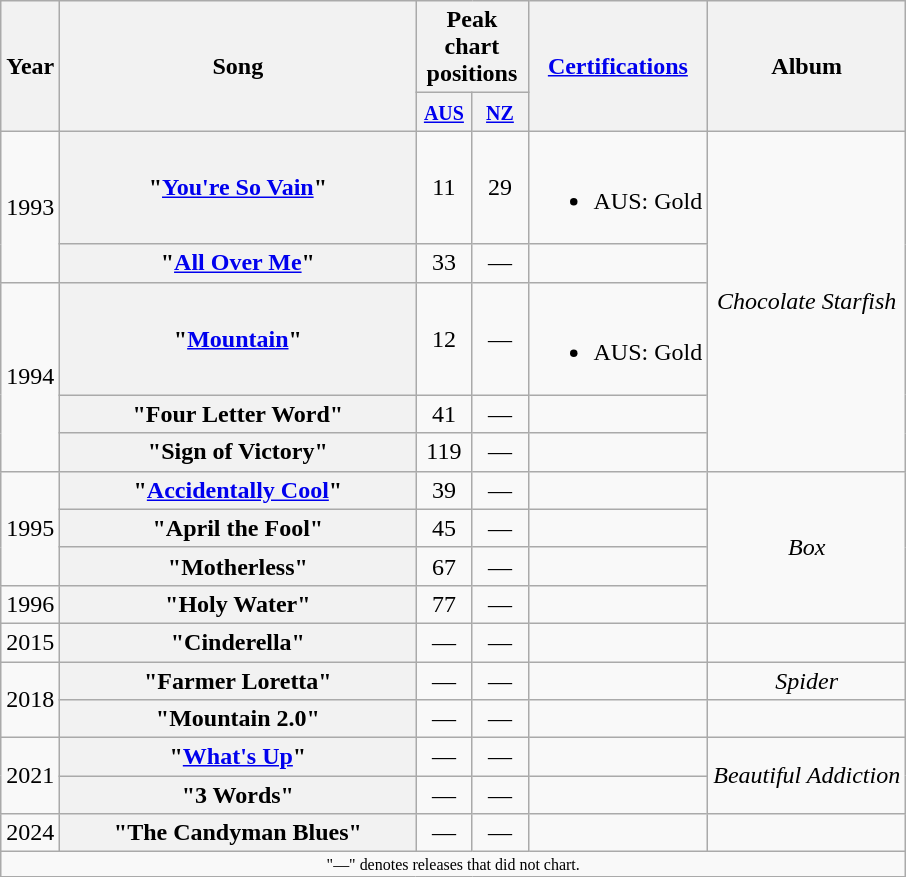<table class="wikitable plainrowheaders" style="text-align:center">
<tr>
<th rowspan="2">Year</th>
<th rowspan="2" width=230>Song</th>
<th colspan="2">Peak chart positions</th>
<th rowspan="2"><a href='#'>Certifications</a></th>
<th rowspan="2">Album</th>
</tr>
<tr>
<th width="30"><small><a href='#'>AUS</a><br></small></th>
<th width="30"><small><a href='#'>NZ</a><br></small></th>
</tr>
<tr>
<td rowspan="2">1993</td>
<th scope="row">"<a href='#'>You're So Vain</a>"</th>
<td>11</td>
<td>29</td>
<td><br><ul><li>AUS: Gold</li></ul></td>
<td rowspan="5"><em>Chocolate Starfish</em></td>
</tr>
<tr>
<th scope="row">"<a href='#'>All Over Me</a>"</th>
<td>33</td>
<td>—</td>
<td></td>
</tr>
<tr>
<td rowspan="3">1994</td>
<th scope="row">"<a href='#'>Mountain</a>"</th>
<td>12</td>
<td>—</td>
<td><br><ul><li>AUS: Gold</li></ul></td>
</tr>
<tr>
<th scope="row">"Four Letter Word"</th>
<td>41</td>
<td>—</td>
<td></td>
</tr>
<tr>
<th scope="row">"Sign of Victory"</th>
<td>119</td>
<td>—</td>
<td></td>
</tr>
<tr>
<td rowspan="3">1995</td>
<th scope="row">"<a href='#'>Accidentally Cool</a>"</th>
<td>39</td>
<td>—</td>
<td></td>
<td rowspan="4"><em>Box</em></td>
</tr>
<tr>
<th scope="row">"April the Fool"</th>
<td>45</td>
<td>—</td>
<td></td>
</tr>
<tr>
<th scope="row">"Motherless"</th>
<td>67</td>
<td>—</td>
<td></td>
</tr>
<tr>
<td>1996</td>
<th scope="row">"Holy Water"</th>
<td>77</td>
<td>—</td>
<td></td>
</tr>
<tr>
<td>2015</td>
<th scope="row">"Cinderella"</th>
<td>—</td>
<td>—</td>
<td></td>
<td></td>
</tr>
<tr>
<td rowspan="2">2018</td>
<th scope="row">"Farmer Loretta"</th>
<td>—</td>
<td>—</td>
<td></td>
<td><em>Spider</em></td>
</tr>
<tr>
<th scope="row">"Mountain 2.0" <br></th>
<td>—</td>
<td>—</td>
<td></td>
<td></td>
</tr>
<tr>
<td rowspan="2">2021</td>
<th scope="row">"<a href='#'>What's Up</a>"</th>
<td>—</td>
<td>—</td>
<td></td>
<td rowspan="2"><em>Beautiful Addiction</em></td>
</tr>
<tr>
<th scope="row">"3 Words"</th>
<td>—</td>
<td>—</td>
<td></td>
</tr>
<tr>
<td>2024</td>
<th scope="row">"The Candyman Blues"</th>
<td>—</td>
<td>—</td>
<td></td>
<td></td>
</tr>
<tr>
<td colspan="8" style="font-size: 8pt">"—" denotes releases that did not chart.</td>
</tr>
</table>
